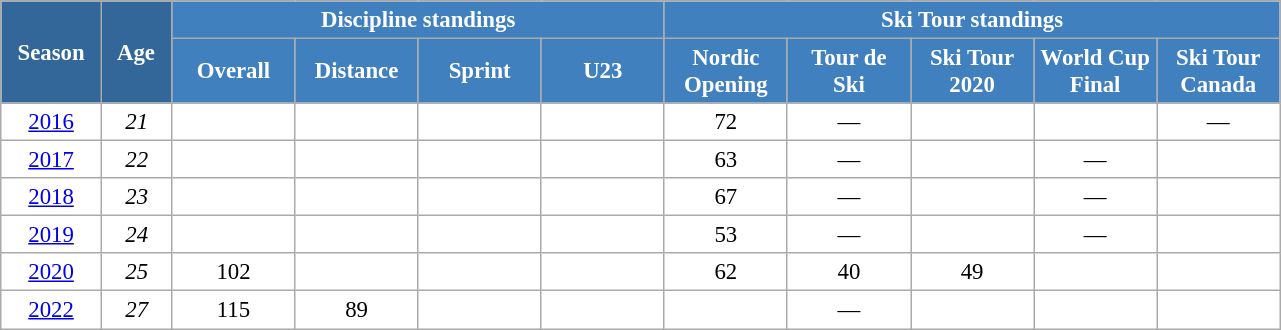<table class="wikitable" style="font-size:95%; text-align:center; border:grey solid 1px; border-collapse:collapse; background:#ffffff;">
<tr>
<th style="background-color:#369; color:white; width:60px;" rowspan="2"> Season </th>
<th style="background-color:#369; color:white; width:40px;" rowspan="2"> Age </th>
<th style="background-color:#4180be; color:white;" colspan="4">Discipline standings</th>
<th style="background-color:#4180be; color:white;" colspan="5">Ski Tour standings</th>
</tr>
<tr>
<th style="background-color:#4180be; color:white; width:75px;">Overall</th>
<th style="background-color:#4180be; color:white; width:75px;">Distance</th>
<th style="background-color:#4180be; color:white; width:75px;">Sprint</th>
<th style="background-color:#4180be; color:white; width:75px;">U23</th>
<th style="background-color:#4180be; color:white; width:75px;">Nordic<br>Opening</th>
<th style="background-color:#4180be; color:white; width:75px;">Tour de<br>Ski</th>
<th style="background-color:#4180be; color:white; width:75px;">Ski Tour<br>2020</th>
<th style="background-color:#4180be; color:white; width:75px;">World Cup<br>Final</th>
<th style="background-color:#4180be; color:white; width:75px;">Ski Tour<br>Canada</th>
</tr>
<tr>
<td><a href='#'>2016</a></td>
<td><em>21</em></td>
<td></td>
<td></td>
<td></td>
<td></td>
<td>72</td>
<td>—</td>
<td></td>
<td></td>
<td>—</td>
</tr>
<tr>
<td><a href='#'>2017</a></td>
<td><em>22</em></td>
<td></td>
<td></td>
<td></td>
<td></td>
<td>63</td>
<td>—</td>
<td></td>
<td>—</td>
<td></td>
</tr>
<tr>
<td><a href='#'>2018</a></td>
<td><em>23</em></td>
<td></td>
<td></td>
<td></td>
<td></td>
<td>67</td>
<td>—</td>
<td></td>
<td>—</td>
<td></td>
</tr>
<tr>
<td><a href='#'>2019</a></td>
<td><em>24</em></td>
<td></td>
<td></td>
<td></td>
<td></td>
<td>53</td>
<td>—</td>
<td></td>
<td>—</td>
<td></td>
</tr>
<tr>
<td><a href='#'>2020</a></td>
<td><em>25</em></td>
<td>102</td>
<td></td>
<td></td>
<td></td>
<td>62</td>
<td>40</td>
<td>49</td>
<td></td>
<td></td>
</tr>
<tr>
<td><a href='#'>2022</a></td>
<td><em>27</em></td>
<td>115</td>
<td>89</td>
<td></td>
<td></td>
<td></td>
<td>—</td>
<td></td>
<td></td>
<td></td>
</tr>
</table>
